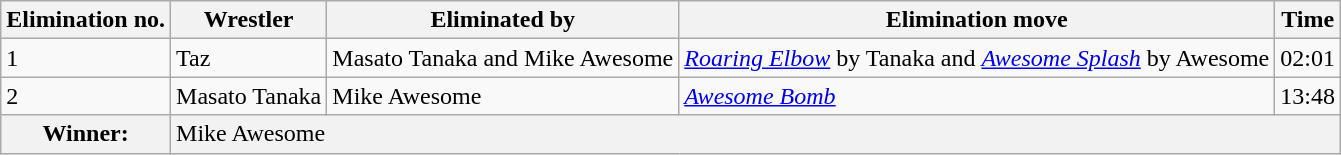<table class="wikitable">
<tr>
<th>Elimination no.</th>
<th>Wrestler</th>
<th>Eliminated by</th>
<th>Elimination move</th>
<th>Time</th>
</tr>
<tr>
<td>1</td>
<td>Taz</td>
<td>Masato Tanaka and Mike Awesome</td>
<td><em><a href='#'>Roaring Elbow</a></em> by Tanaka and <em><a href='#'>Awesome Splash</a></em> by Awesome</td>
<td>02:01</td>
</tr>
<tr>
<td>2</td>
<td>Masato Tanaka</td>
<td>Mike Awesome</td>
<td><em><a href='#'>Awesome Bomb</a></em></td>
<td>13:48</td>
</tr>
<tr>
<th>Winner:</th>
<td colspan="5" bgcolor="#f2f2f2">Mike Awesome</td>
</tr>
</table>
